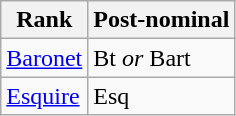<table class="wikitable">
<tr>
<th>Rank</th>
<th>Post-nominal</th>
</tr>
<tr>
<td><a href='#'>Baronet</a></td>
<td>Bt <em>or</em> Bart</td>
</tr>
<tr>
<td><a href='#'>Esquire</a></td>
<td>Esq</td>
</tr>
</table>
